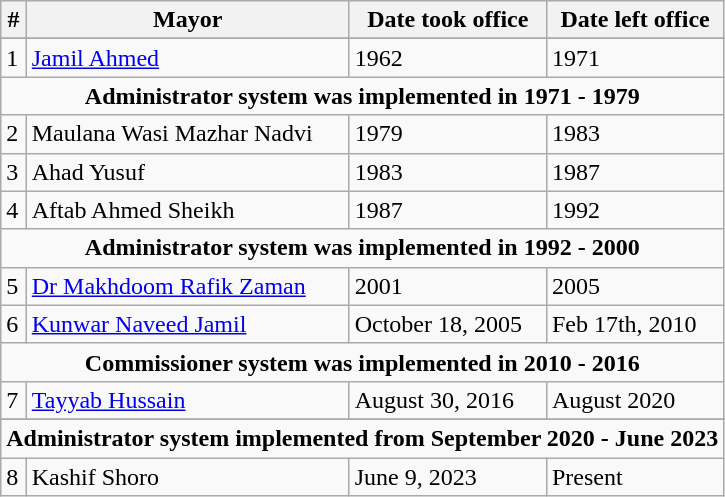<table class="wikitable">
<tr>
<th>#</th>
<th>Mayor</th>
<th>Date took office</th>
<th>Date left office</th>
</tr>
<tr>
</tr>
<tr>
<td>1</td>
<td><a href='#'>Jamil Ahmed</a></td>
<td>1962</td>
<td>1971</td>
</tr>
<tr>
<td colspan="4" style="text-align:center;"><strong>Administrator system was implemented in 1971 - 1979 </strong></td>
</tr>
<tr>
<td>2</td>
<td>Maulana Wasi Mazhar Nadvi</td>
<td>1979</td>
<td>1983</td>
</tr>
<tr>
<td>3</td>
<td>Ahad Yusuf</td>
<td>1983</td>
<td>1987</td>
</tr>
<tr>
<td>4</td>
<td>Aftab Ahmed Sheikh</td>
<td>1987</td>
<td>1992</td>
</tr>
<tr style="border: 1px solid black;">
<td colspan="4" style="text-align:center;"><strong>Administrator system was implemented in 1992 - 2000</strong></td>
</tr>
<tr>
<td>5</td>
<td><a href='#'>Dr Makhdoom Rafik Zaman</a></td>
<td>2001</td>
<td>2005</td>
</tr>
<tr>
<td>6</td>
<td><a href='#'>Kunwar Naveed Jamil</a></td>
<td>October 18, 2005</td>
<td>Feb 17th, 2010</td>
</tr>
<tr style="border: 1px solid black;">
<td colspan="4" style="text-align:center;"><strong>Commissioner system was implemented in 2010 - 2016</strong></td>
</tr>
<tr>
<td>7</td>
<td><a href='#'>Tayyab Hussain</a></td>
<td>August 30, 2016</td>
<td>August 2020</td>
</tr>
<tr>
</tr>
<tr style="border: 1px solid black;">
<td colspan="4" style="text-align:center;"><strong>Administrator system implemented from September 2020 - June 2023</strong></td>
</tr>
<tr>
<td>8</td>
<td>Kashif Shoro</td>
<td>June 9, 2023</td>
<td>Present</td>
</tr>
</table>
